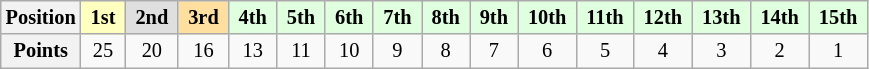<table class="wikitable" style="font-size:85%; text-align:center">
<tr>
<th>Position</th>
<td style="background:#ffffbf;"> <strong>1st</strong> </td>
<td style="background:#dfdfdf;"> <strong>2nd</strong> </td>
<td style="background:#ffdf9f;"> <strong>3rd</strong> </td>
<td style="background:#dfffdf;"> <strong>4th</strong> </td>
<td style="background:#dfffdf;"> <strong>5th</strong> </td>
<td style="background:#dfffdf;"> <strong>6th</strong> </td>
<td style="background:#dfffdf;"> <strong>7th</strong> </td>
<td style="background:#dfffdf;"> <strong>8th</strong> </td>
<td style="background:#dfffdf;"> <strong>9th</strong> </td>
<td style="background:#dfffdf;"> <strong>10th</strong> </td>
<td style="background:#dfffdf;"> <strong>11th</strong> </td>
<td style="background:#dfffdf;"> <strong>12th</strong> </td>
<td style="background:#dfffdf;"> <strong>13th</strong> </td>
<td style="background:#dfffdf;"> <strong>14th</strong> </td>
<td style="background:#dfffdf;"> <strong>15th</strong> </td>
</tr>
<tr>
<th>Points</th>
<td>25</td>
<td>20</td>
<td>16</td>
<td>13</td>
<td>11</td>
<td>10</td>
<td>9</td>
<td>8</td>
<td>7</td>
<td>6</td>
<td>5</td>
<td>4</td>
<td>3</td>
<td>2</td>
<td>1</td>
</tr>
</table>
